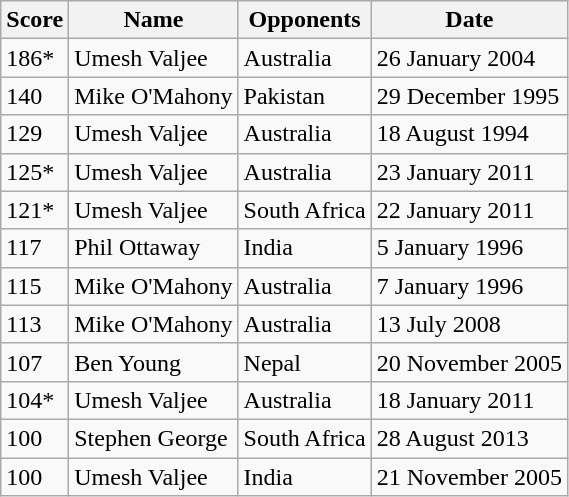<table class="wikitable">
<tr>
<th>Score</th>
<th>Name</th>
<th>Opponents</th>
<th>Date</th>
</tr>
<tr>
<td>186*</td>
<td>Umesh Valjee</td>
<td>Australia</td>
<td>26 January 2004</td>
</tr>
<tr>
<td>140</td>
<td>Mike O'Mahony</td>
<td>Pakistan</td>
<td>29 December 1995</td>
</tr>
<tr>
<td>129</td>
<td>Umesh Valjee</td>
<td>Australia</td>
<td>18 August 1994</td>
</tr>
<tr>
<td>125*</td>
<td>Umesh Valjee</td>
<td>Australia</td>
<td>23 January 2011</td>
</tr>
<tr>
<td>121*</td>
<td>Umesh Valjee</td>
<td>South Africa</td>
<td>22 January 2011</td>
</tr>
<tr>
<td>117</td>
<td>Phil Ottaway</td>
<td>India</td>
<td>5 January 1996</td>
</tr>
<tr>
<td>115</td>
<td>Mike O'Mahony</td>
<td>Australia</td>
<td>7 January 1996</td>
</tr>
<tr>
<td>113</td>
<td>Mike O'Mahony</td>
<td>Australia</td>
<td>13 July 2008</td>
</tr>
<tr>
<td>107</td>
<td>Ben Young</td>
<td>Nepal</td>
<td>20 November 2005</td>
</tr>
<tr>
<td>104*</td>
<td>Umesh Valjee</td>
<td>Australia</td>
<td>18 January 2011</td>
</tr>
<tr>
<td>100</td>
<td>Stephen George</td>
<td>South Africa</td>
<td>28 August 2013</td>
</tr>
<tr>
<td>100</td>
<td>Umesh Valjee</td>
<td>India</td>
<td>21 November 2005</td>
</tr>
</table>
